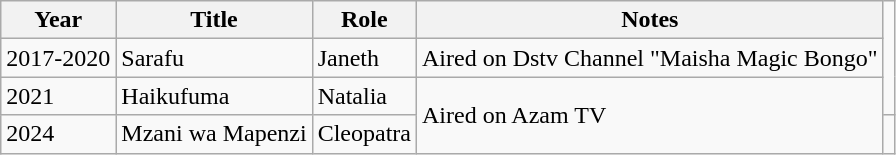<table class="wikitable plainrowheaders sortable">
<tr>
<th scope="col">Year</th>
<th scope="col">Title</th>
<th scope="col">Role</th>
<th scope="col">Notes</th>
</tr>
<tr>
<td>2017-2020</td>
<td>Sarafu</td>
<td>Janeth</td>
<td>Aired on Dstv Channel  "Maisha Magic Bongo"</td>
</tr>
<tr>
<td>2021</td>
<td>Haikufuma</td>
<td>Natalia</td>
<td rowspan=2>Aired on Azam TV</td>
</tr>
<tr>
<td>2024</td>
<td>Mzani wa Mapenzi</td>
<td>Cleopatra</td>
<td></td>
</tr>
</table>
